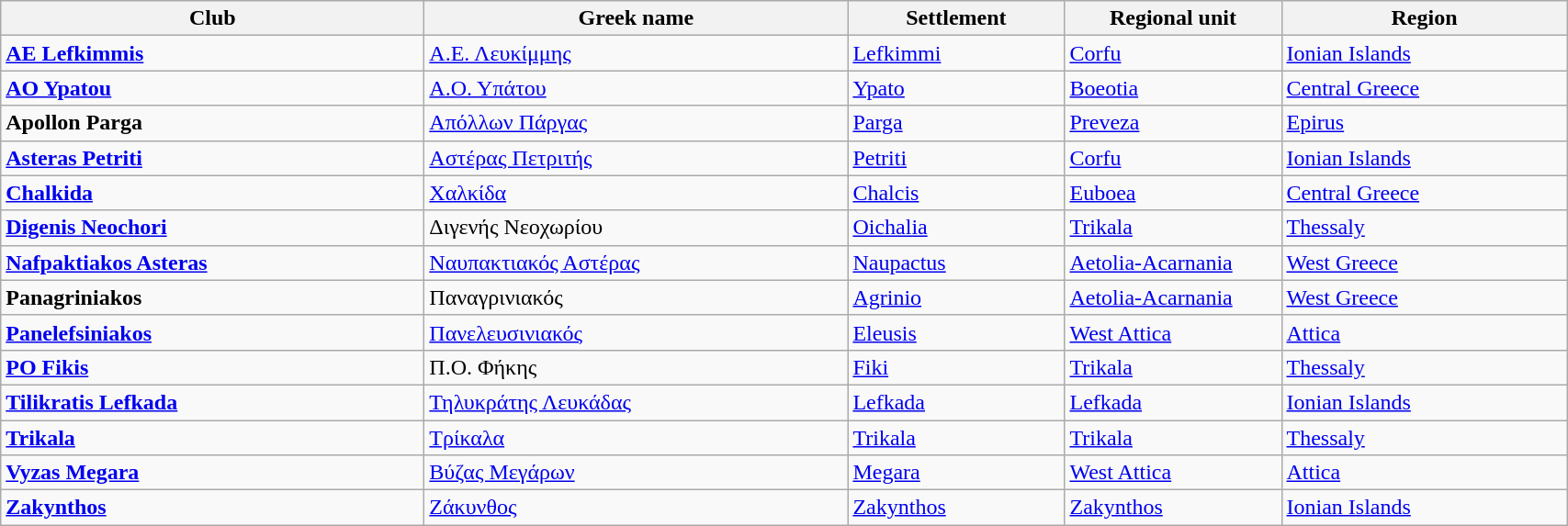<table class="wikitable sortable">
<tr>
<th width="300px">Club</th>
<th width="300px">Greek name</th>
<th width="150px">Settlement</th>
<th width="150px">Regional unit</th>
<th width="200px">Region</th>
</tr>
<tr>
<td><strong><a href='#'>AE Lefkimmis</a></strong></td>
<td><a href='#'>Α.Ε. Λευκίμμης</a></td>
<td><a href='#'>Lefkimmi</a></td>
<td><a href='#'>Corfu</a></td>
<td><a href='#'>Ionian Islands</a></td>
</tr>
<tr>
<td><strong><a href='#'>AO Ypatou</a></strong></td>
<td><a href='#'>Α.Ο. Υπάτου</a></td>
<td><a href='#'>Ypato</a></td>
<td><a href='#'>Boeotia</a></td>
<td><a href='#'>Central Greece</a></td>
</tr>
<tr>
<td><strong>Apollon Parga</strong></td>
<td><a href='#'>Απόλλων Πάργας</a></td>
<td><a href='#'>Parga</a></td>
<td><a href='#'>Preveza</a></td>
<td><a href='#'>Epirus</a></td>
</tr>
<tr>
<td><strong><a href='#'>Asteras Petriti</a></strong></td>
<td><a href='#'>Αστέρας Πετριτής</a></td>
<td><a href='#'>Petriti</a></td>
<td><a href='#'>Corfu</a></td>
<td><a href='#'>Ionian Islands</a></td>
</tr>
<tr>
<td><strong><a href='#'>Chalkida</a></strong></td>
<td><a href='#'>Χαλκίδα</a></td>
<td><a href='#'>Chalcis</a></td>
<td><a href='#'>Euboea</a></td>
<td><a href='#'>Central Greece</a></td>
</tr>
<tr>
<td><strong><a href='#'>Digenis Neochori</a></strong></td>
<td>Διγενής Νεοχωρίου</td>
<td><a href='#'>Oichalia</a></td>
<td><a href='#'>Trikala</a></td>
<td><a href='#'>Thessaly</a></td>
</tr>
<tr>
<td><strong><a href='#'>Nafpaktiakos Asteras</a></strong></td>
<td><a href='#'>Ναυπακτιακός Αστέρας</a></td>
<td><a href='#'>Naupactus</a></td>
<td><a href='#'>Aetolia-Acarnania</a></td>
<td><a href='#'>West Greece</a></td>
</tr>
<tr>
<td><strong>Panagriniakos</strong></td>
<td>Παναγρινιακός</td>
<td><a href='#'>Agrinio</a></td>
<td><a href='#'>Aetolia-Acarnania</a></td>
<td><a href='#'>West Greece</a></td>
</tr>
<tr>
<td><strong><a href='#'>Panelefsiniakos</a></strong></td>
<td><a href='#'>Πανελευσινιακός</a></td>
<td><a href='#'>Eleusis</a></td>
<td><a href='#'>West Attica</a></td>
<td><a href='#'>Attica</a></td>
</tr>
<tr>
<td><strong><a href='#'>PO Fikis</a></strong></td>
<td>Π.Ο. Φήκης</td>
<td><a href='#'>Fiki</a></td>
<td><a href='#'>Trikala</a></td>
<td><a href='#'>Thessaly</a></td>
</tr>
<tr>
<td><strong><a href='#'>Tilikratis Lefkada</a></strong></td>
<td><a href='#'>Τηλυκράτης Λευκάδας</a></td>
<td><a href='#'>Lefkada</a></td>
<td><a href='#'>Lefkada</a></td>
<td><a href='#'>Ionian Islands</a></td>
</tr>
<tr>
<td><strong><a href='#'>Trikala</a></strong></td>
<td><a href='#'>Τρίκαλα</a></td>
<td><a href='#'>Trikala</a></td>
<td><a href='#'>Trikala</a></td>
<td><a href='#'>Thessaly</a></td>
</tr>
<tr>
<td><strong><a href='#'>Vyzas Megara</a></strong></td>
<td><a href='#'>Βύζας Μεγάρων</a></td>
<td><a href='#'>Megara</a></td>
<td><a href='#'>West Attica</a></td>
<td><a href='#'>Attica</a></td>
</tr>
<tr>
<td><strong><a href='#'>Zakynthos</a></strong></td>
<td><a href='#'>Ζάκυνθος</a></td>
<td><a href='#'>Zakynthos</a></td>
<td><a href='#'>Zakynthos</a></td>
<td><a href='#'>Ionian Islands</a></td>
</tr>
</table>
